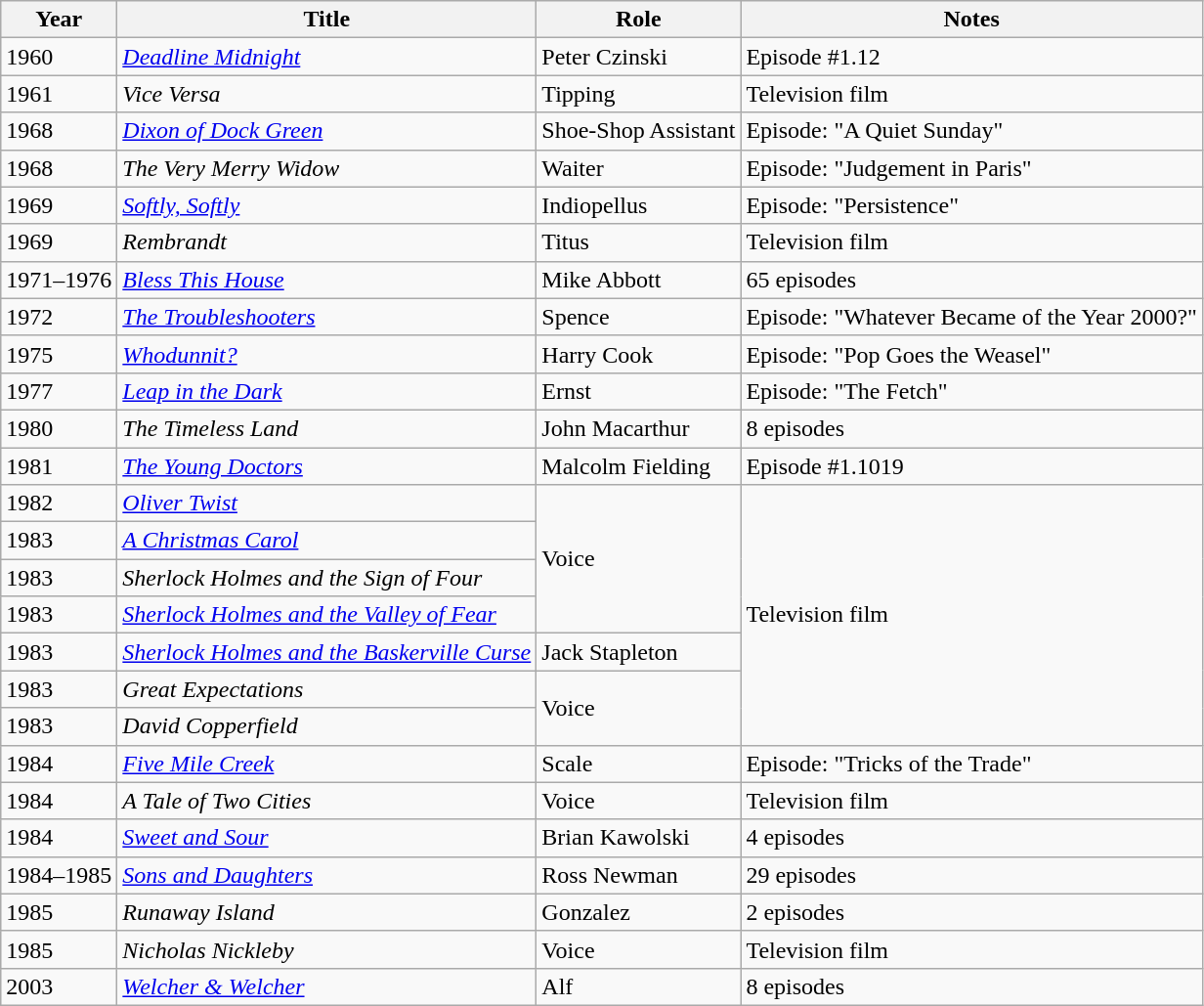<table class="wikitable sortable">
<tr>
<th>Year</th>
<th>Title</th>
<th>Role</th>
<th>Notes</th>
</tr>
<tr>
<td>1960</td>
<td><a href='#'><em>Deadline Midnight</em></a></td>
<td>Peter Czinski</td>
<td>Episode #1.12</td>
</tr>
<tr>
<td>1961</td>
<td><em>Vice Versa</em></td>
<td>Tipping</td>
<td>Television film</td>
</tr>
<tr>
<td>1968</td>
<td><em><a href='#'>Dixon of Dock Green</a></em></td>
<td>Shoe-Shop Assistant</td>
<td>Episode: "A Quiet Sunday"</td>
</tr>
<tr>
<td>1968</td>
<td><em>The Very Merry Widow</em></td>
<td>Waiter</td>
<td>Episode: "Judgement in Paris"</td>
</tr>
<tr>
<td>1969</td>
<td><a href='#'><em>Softly, Softly</em></a></td>
<td>Indiopellus</td>
<td>Episode: "Persistence"</td>
</tr>
<tr>
<td>1969</td>
<td><em>Rembrandt</em></td>
<td>Titus</td>
<td>Television film</td>
</tr>
<tr>
<td>1971–1976</td>
<td><a href='#'><em>Bless This House</em></a></td>
<td>Mike Abbott</td>
<td>65 episodes</td>
</tr>
<tr>
<td>1972</td>
<td><em><a href='#'>The Troubleshooters</a></em></td>
<td>Spence</td>
<td>Episode: "Whatever Became of the Year 2000?"</td>
</tr>
<tr>
<td>1975</td>
<td><a href='#'><em>Whodunnit?</em></a></td>
<td>Harry Cook</td>
<td>Episode: "Pop Goes the Weasel"</td>
</tr>
<tr>
<td>1977</td>
<td><em><a href='#'>Leap in the Dark</a></em></td>
<td>Ernst</td>
<td>Episode: "The Fetch"</td>
</tr>
<tr>
<td>1980</td>
<td><em>The Timeless Land</em></td>
<td>John Macarthur</td>
<td>8 episodes</td>
</tr>
<tr>
<td>1981</td>
<td><em><a href='#'>The Young Doctors</a></em></td>
<td>Malcolm Fielding</td>
<td>Episode #1.1019</td>
</tr>
<tr>
<td>1982</td>
<td><a href='#'><em>Oliver Twist</em></a></td>
<td rowspan="4">Voice</td>
<td rowspan="7">Television film</td>
</tr>
<tr>
<td>1983</td>
<td><a href='#'><em>A Christmas Carol</em></a></td>
</tr>
<tr>
<td>1983</td>
<td><em>Sherlock Holmes and the Sign of Four</em></td>
</tr>
<tr>
<td>1983</td>
<td><em><a href='#'>Sherlock Holmes and the Valley of Fear</a></em></td>
</tr>
<tr>
<td>1983</td>
<td><em><a href='#'>Sherlock Holmes and the Baskerville Curse</a></em></td>
<td>Jack Stapleton</td>
</tr>
<tr>
<td>1983</td>
<td><em>Great Expectations</em></td>
<td rowspan="2">Voice</td>
</tr>
<tr>
<td>1983</td>
<td><em>David Copperfield</em></td>
</tr>
<tr>
<td>1984</td>
<td><em><a href='#'>Five Mile Creek</a></em></td>
<td>Scale</td>
<td>Episode: "Tricks of the Trade"</td>
</tr>
<tr>
<td>1984</td>
<td><em>A Tale of Two Cities</em></td>
<td>Voice</td>
<td>Television film</td>
</tr>
<tr>
<td>1984</td>
<td><a href='#'><em>Sweet and Sour</em></a></td>
<td>Brian Kawolski</td>
<td>4 episodes</td>
</tr>
<tr>
<td>1984–1985</td>
<td><a href='#'><em>Sons and Daughters</em></a></td>
<td>Ross Newman</td>
<td>29 episodes</td>
</tr>
<tr>
<td>1985</td>
<td><em>Runaway Island</em></td>
<td>Gonzalez</td>
<td>2 episodes</td>
</tr>
<tr>
<td>1985</td>
<td><em>Nicholas Nickleby</em></td>
<td>Voice</td>
<td>Television film</td>
</tr>
<tr>
<td>2003</td>
<td><em><a href='#'>Welcher & Welcher</a></em></td>
<td>Alf</td>
<td>8 episodes</td>
</tr>
</table>
